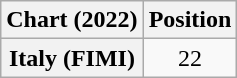<table class="wikitable plainrowheaders" style="text-align:center;">
<tr>
<th>Chart (2022)</th>
<th>Position</th>
</tr>
<tr>
<th scope="row">Italy (FIMI)</th>
<td>22</td>
</tr>
</table>
